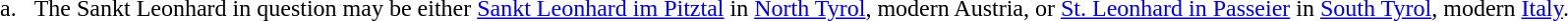<table style="margin-left:13px; line-height:150%">
<tr>
<td align="right" valign="top">a.  </td>
<td>The Sankt Leonhard in question may be either <a href='#'>Sankt Leonhard im Pitztal</a> in <a href='#'>North Tyrol</a>, modern Austria, or <a href='#'>St. Leonhard in Passeier</a> in <a href='#'>South Tyrol</a>, modern <a href='#'>Italy</a>.</td>
</tr>
</table>
